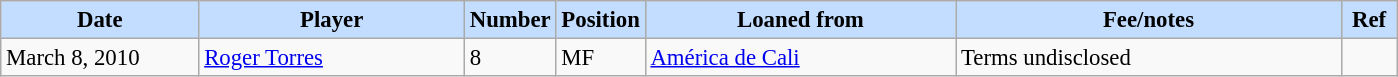<table class="wikitable" style="text-align:left; font-size:95%;">
<tr>
<th style="background:#c2ddff; width:125px;">Date</th>
<th style="background:#c2ddff; width:170px;">Player</th>
<th style="background:#c2ddff; width:50px;">Number</th>
<th style="background:#c2ddff; width:50px;">Position</th>
<th style="background:#c2ddff; width:200px;">Loaned from</th>
<th style="background:#c2ddff; width:250px;">Fee/notes</th>
<th style="background:#c2ddff; width:30px;">Ref</th>
</tr>
<tr>
<td>March 8, 2010</td>
<td> <a href='#'>Roger Torres</a></td>
<td>8</td>
<td>MF</td>
<td> <a href='#'>América de Cali</a></td>
<td>Terms undisclosed</td>
<td></td>
</tr>
</table>
